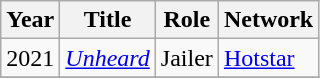<table class="wikitable sortable">
<tr>
<th>Year</th>
<th>Title</th>
<th>Role</th>
<th>Network</th>
</tr>
<tr>
<td>2021</td>
<td><em><a href='#'>Unheard</a></em></td>
<td>Jailer</td>
<td><a href='#'>Hotstar</a></td>
</tr>
<tr>
</tr>
</table>
